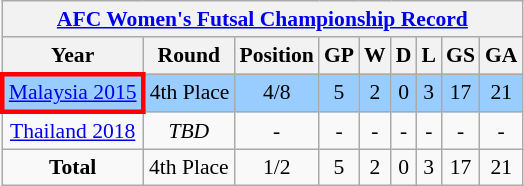<table class="wikitable" style="text-align: center;font-size:90%;">
<tr>
<th colspan=9><a href='#'>AFC Women's Futsal Championship Record</a></th>
</tr>
<tr>
<th>Year</th>
<th>Round</th>
<th>Position</th>
<th>GP</th>
<th>W</th>
<th>D</th>
<th>L</th>
<th>GS</th>
<th>GA</th>
</tr>
<tr bgcolor=#9acdff>
<td style="border: 3px solid red"><a href='#'>Malaysia 2015</a></td>
<td>4th Place</td>
<td>4/8</td>
<td>5</td>
<td>2</td>
<td>0</td>
<td>3</td>
<td>17</td>
<td>21</td>
</tr>
<tr>
<td><a href='#'>Thailand 2018</a></td>
<td><em>TBD</em></td>
<td>-</td>
<td>-</td>
<td>-</td>
<td>-</td>
<td>-</td>
<td>-</td>
<td>-</td>
</tr>
<tr>
<td><strong>Total</strong></td>
<td>4th Place</td>
<td>1/2</td>
<td>5</td>
<td>2</td>
<td>0</td>
<td>3</td>
<td>17</td>
<td>21</td>
</tr>
</table>
